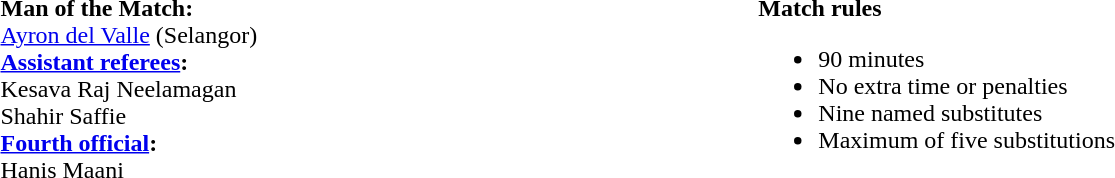<table width=100%>
<tr>
<td><br><strong>Man of the Match:</strong>
<br><a href='#'>Ayron del Valle</a> (Selangor)<br><strong><a href='#'>Assistant referees</a>:</strong>
<br>Kesava Raj Neelamagan
<br>Shahir Saffie 
<br><strong><a href='#'>Fourth official</a>:</strong>
<br>Hanis Maani</td>
<td style="width:60%; vertical-align:top;"><br><strong>Match rules</strong><ul><li>90 minutes</li><li>No extra time or penalties</li><li>Nine named substitutes</li><li>Maximum of five substitutions</li></ul></td>
</tr>
</table>
